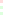<table style="font-size: 85%">
<tr>
<td style="background:#fdd;"></td>
</tr>
<tr>
<td style="background:#dfd;"></td>
</tr>
<tr>
<td style="background:#dfd;"></td>
</tr>
</table>
